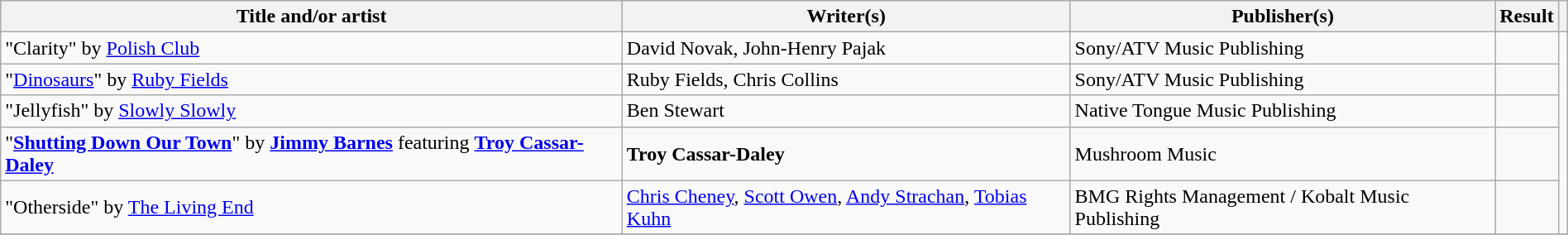<table class="wikitable" width=100%>
<tr>
<th scope="col">Title and/or artist</th>
<th scope="col">Writer(s)</th>
<th scope="col">Publisher(s)</th>
<th scope="col">Result</th>
<th scope="col"></th>
</tr>
<tr>
<td>"Clarity" by <a href='#'>Polish Club</a></td>
<td>David Novak, John-Henry Pajak</td>
<td>Sony/ATV Music Publishing</td>
<td></td>
<td rowspan="5"></td>
</tr>
<tr>
<td>"<a href='#'>Dinosaurs</a>" by <a href='#'>Ruby Fields</a></td>
<td>Ruby Fields, Chris Collins</td>
<td>Sony/ATV Music Publishing</td>
<td></td>
</tr>
<tr>
<td>"Jellyfish" by <a href='#'>Slowly Slowly</a></td>
<td>Ben Stewart</td>
<td>Native Tongue Music Publishing</td>
<td></td>
</tr>
<tr>
<td>"<strong><a href='#'>Shutting Down Our Town</a></strong>" by <strong><a href='#'>Jimmy Barnes</a></strong> featuring <strong><a href='#'>Troy Cassar-Daley</a></strong></td>
<td><strong>Troy Cassar-Daley</strong></td>
<td>Mushroom Music</td>
<td></td>
</tr>
<tr>
<td>"Otherside" by <a href='#'>The Living End</a></td>
<td><a href='#'>Chris Cheney</a>, <a href='#'>Scott Owen</a>, <a href='#'>Andy Strachan</a>, <a href='#'>Tobias Kuhn</a></td>
<td>BMG Rights Management / Kobalt Music Publishing</td>
<td></td>
</tr>
<tr>
</tr>
</table>
